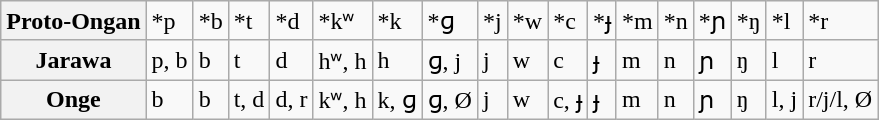<table class="wikitable">
<tr>
<th>Proto-Ongan</th>
<td>*p</td>
<td>*b</td>
<td>*t</td>
<td>*d</td>
<td>*kʷ</td>
<td>*k</td>
<td>*ɡ</td>
<td>*j</td>
<td>*w</td>
<td>*c</td>
<td>*ɟ</td>
<td>*m</td>
<td>*n</td>
<td>*ɲ</td>
<td>*ŋ</td>
<td>*l</td>
<td>*r</td>
</tr>
<tr>
<th>Jarawa</th>
<td>p, b</td>
<td>b</td>
<td>t</td>
<td>d</td>
<td>hʷ, h</td>
<td>h</td>
<td>ɡ, j</td>
<td>j</td>
<td>w</td>
<td>c</td>
<td>ɟ</td>
<td>m</td>
<td>n</td>
<td>ɲ</td>
<td>ŋ</td>
<td>l</td>
<td>r</td>
</tr>
<tr>
<th>Onge</th>
<td>b</td>
<td>b</td>
<td>t, d</td>
<td>d, r</td>
<td>kʷ, h</td>
<td>k, ɡ</td>
<td>ɡ, Ø</td>
<td>j</td>
<td>w</td>
<td>c, ɟ</td>
<td>ɟ</td>
<td>m</td>
<td>n</td>
<td>ɲ</td>
<td>ŋ</td>
<td>l, j</td>
<td>r/j/l, Ø</td>
</tr>
</table>
